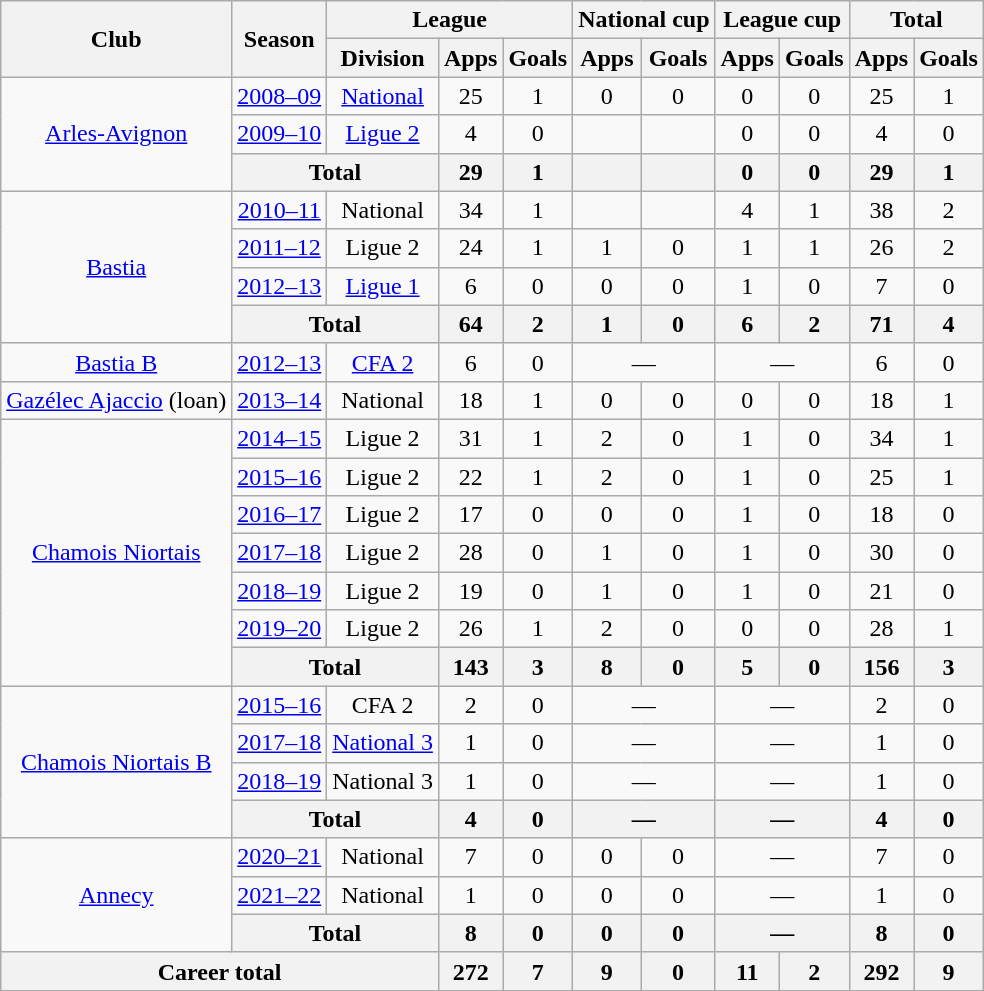<table class="wikitable" style="text-align:center">
<tr>
<th rowspan="2">Club</th>
<th rowspan="2">Season</th>
<th colspan="3">League</th>
<th colspan="2">National cup</th>
<th colspan="2">League cup</th>
<th colspan="2">Total</th>
</tr>
<tr>
<th>Division</th>
<th>Apps</th>
<th>Goals</th>
<th>Apps</th>
<th>Goals</th>
<th>Apps</th>
<th>Goals</th>
<th>Apps</th>
<th>Goals</th>
</tr>
<tr>
<td rowspan="3"><a href='#'>Arles-Avignon</a></td>
<td><a href='#'>2008–09</a></td>
<td><a href='#'>National</a></td>
<td>25</td>
<td>1</td>
<td>0</td>
<td>0</td>
<td>0</td>
<td>0</td>
<td>25</td>
<td>1</td>
</tr>
<tr>
<td><a href='#'>2009–10</a></td>
<td><a href='#'>Ligue 2</a></td>
<td>4</td>
<td>0</td>
<td></td>
<td></td>
<td>0</td>
<td>0</td>
<td>4</td>
<td>0</td>
</tr>
<tr>
<th colspan="2">Total</th>
<th>29</th>
<th>1</th>
<th></th>
<th></th>
<th>0</th>
<th>0</th>
<th>29</th>
<th>1</th>
</tr>
<tr>
<td rowspan="4"><a href='#'>Bastia</a></td>
<td><a href='#'>2010–11</a></td>
<td>National</td>
<td>34</td>
<td>1</td>
<td></td>
<td></td>
<td>4</td>
<td>1</td>
<td>38</td>
<td>2</td>
</tr>
<tr>
<td><a href='#'>2011–12</a></td>
<td>Ligue 2</td>
<td>24</td>
<td>1</td>
<td>1</td>
<td>0</td>
<td>1</td>
<td>1</td>
<td>26</td>
<td>2</td>
</tr>
<tr>
<td><a href='#'>2012–13</a></td>
<td><a href='#'>Ligue 1</a></td>
<td>6</td>
<td>0</td>
<td>0</td>
<td>0</td>
<td>1</td>
<td>0</td>
<td>7</td>
<td>0</td>
</tr>
<tr>
<th colspan="2">Total</th>
<th>64</th>
<th>2</th>
<th>1</th>
<th>0</th>
<th>6</th>
<th>2</th>
<th>71</th>
<th>4</th>
</tr>
<tr>
<td><a href='#'>Bastia B</a></td>
<td><a href='#'>2012–13</a></td>
<td><a href='#'>CFA 2</a></td>
<td>6</td>
<td>0</td>
<td colspan="2">—</td>
<td colspan="2">—</td>
<td>6</td>
<td>0</td>
</tr>
<tr>
<td><a href='#'>Gazélec Ajaccio</a> (loan)</td>
<td><a href='#'>2013–14</a></td>
<td>National</td>
<td>18</td>
<td>1</td>
<td>0</td>
<td>0</td>
<td>0</td>
<td>0</td>
<td>18</td>
<td>1</td>
</tr>
<tr>
<td rowspan="7"><a href='#'>Chamois Niortais</a></td>
<td><a href='#'>2014–15</a></td>
<td>Ligue 2</td>
<td>31</td>
<td>1</td>
<td>2</td>
<td>0</td>
<td>1</td>
<td>0</td>
<td>34</td>
<td>1</td>
</tr>
<tr>
<td><a href='#'>2015–16</a></td>
<td>Ligue 2</td>
<td>22</td>
<td>1</td>
<td>2</td>
<td>0</td>
<td>1</td>
<td>0</td>
<td>25</td>
<td>1</td>
</tr>
<tr>
<td><a href='#'>2016–17</a></td>
<td>Ligue 2</td>
<td>17</td>
<td>0</td>
<td>0</td>
<td>0</td>
<td>1</td>
<td>0</td>
<td>18</td>
<td>0</td>
</tr>
<tr>
<td><a href='#'>2017–18</a></td>
<td>Ligue 2</td>
<td>28</td>
<td>0</td>
<td>1</td>
<td>0</td>
<td>1</td>
<td>0</td>
<td>30</td>
<td>0</td>
</tr>
<tr>
<td><a href='#'>2018–19</a></td>
<td>Ligue 2</td>
<td>19</td>
<td>0</td>
<td>1</td>
<td>0</td>
<td>1</td>
<td>0</td>
<td>21</td>
<td>0</td>
</tr>
<tr>
<td><a href='#'>2019–20</a></td>
<td>Ligue 2</td>
<td>26</td>
<td>1</td>
<td>2</td>
<td>0</td>
<td>0</td>
<td>0</td>
<td>28</td>
<td>1</td>
</tr>
<tr>
<th colspan="2">Total</th>
<th>143</th>
<th>3</th>
<th>8</th>
<th>0</th>
<th>5</th>
<th>0</th>
<th>156</th>
<th>3</th>
</tr>
<tr>
<td rowspan="4"><a href='#'>Chamois Niortais B</a></td>
<td><a href='#'>2015–16</a></td>
<td>CFA 2</td>
<td>2</td>
<td>0</td>
<td colspan="2">—</td>
<td colspan="2">—</td>
<td>2</td>
<td>0</td>
</tr>
<tr>
<td><a href='#'>2017–18</a></td>
<td><a href='#'>National 3</a></td>
<td>1</td>
<td>0</td>
<td colspan="2">—</td>
<td colspan="2">—</td>
<td>1</td>
<td>0</td>
</tr>
<tr>
<td><a href='#'>2018–19</a></td>
<td>National 3</td>
<td>1</td>
<td>0</td>
<td colspan="2">—</td>
<td colspan="2">—</td>
<td>1</td>
<td>0</td>
</tr>
<tr>
<th colspan="2">Total</th>
<th>4</th>
<th>0</th>
<th colspan="2">—</th>
<th colspan="2">—</th>
<th>4</th>
<th>0</th>
</tr>
<tr>
<td rowspan="3"><a href='#'>Annecy</a></td>
<td><a href='#'>2020–21</a></td>
<td>National</td>
<td>7</td>
<td>0</td>
<td>0</td>
<td>0</td>
<td colspan="2">—</td>
<td>7</td>
<td>0</td>
</tr>
<tr>
<td><a href='#'>2021–22</a></td>
<td>National</td>
<td>1</td>
<td>0</td>
<td>0</td>
<td>0</td>
<td colspan="2">—</td>
<td>1</td>
<td>0</td>
</tr>
<tr>
<th colspan="2">Total</th>
<th>8</th>
<th>0</th>
<th>0</th>
<th>0</th>
<th colspan="2">—</th>
<th>8</th>
<th>0</th>
</tr>
<tr>
<th colspan="3">Career total</th>
<th>272</th>
<th>7</th>
<th>9</th>
<th>0</th>
<th>11</th>
<th>2</th>
<th>292</th>
<th>9</th>
</tr>
</table>
